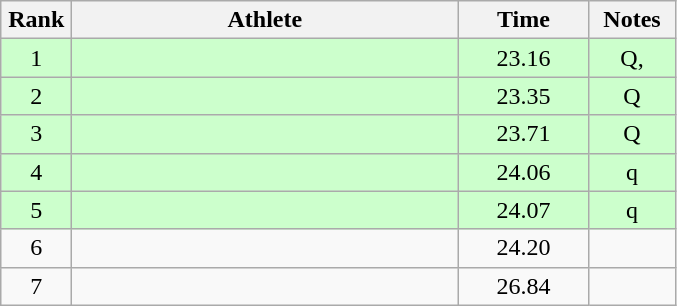<table class="wikitable" style="text-align:center">
<tr>
<th width=40>Rank</th>
<th width=250>Athlete</th>
<th width=80>Time</th>
<th width=50>Notes</th>
</tr>
<tr bgcolor=ccffcc>
<td>1</td>
<td align=left></td>
<td>23.16</td>
<td>Q, </td>
</tr>
<tr bgcolor=ccffcc>
<td>2</td>
<td align=left></td>
<td>23.35</td>
<td>Q</td>
</tr>
<tr bgcolor=ccffcc>
<td>3</td>
<td align=left></td>
<td>23.71</td>
<td>Q</td>
</tr>
<tr bgcolor=ccffcc>
<td>4</td>
<td align=left></td>
<td>24.06</td>
<td>q</td>
</tr>
<tr bgcolor=ccffcc>
<td>5</td>
<td align=left></td>
<td>24.07</td>
<td>q</td>
</tr>
<tr>
<td>6</td>
<td align=left></td>
<td>24.20</td>
<td></td>
</tr>
<tr>
<td>7</td>
<td align=left></td>
<td>26.84</td>
<td></td>
</tr>
</table>
